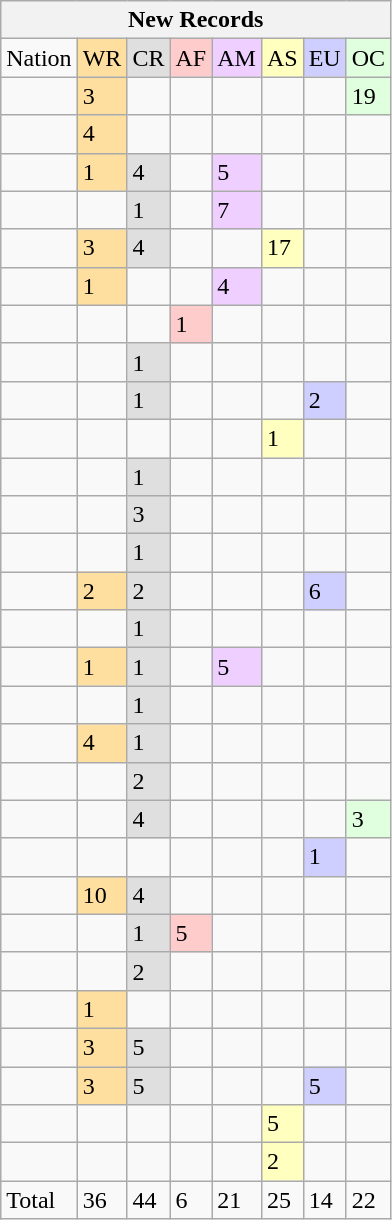<table class="wikitable">
<tr>
<th colspan="8">New Records</th>
</tr>
<tr>
<td>Nation</td>
<td bgcolor="#ffdf9f">WR</td>
<td bgcolor="#dfdfdf">CR</td>
<td bgcolor="#ffcccc">AF</td>
<td bgcolor="#efcfff">AM</td>
<td bgcolor="#ffffbf">AS</td>
<td bgcolor="#cfcfff">EU</td>
<td bgcolor="#dfffdf">OC</td>
</tr>
<tr>
<td></td>
<td bgcolor="#ffdf9f">3</td>
<td></td>
<td></td>
<td></td>
<td></td>
<td></td>
<td bgcolor="#dfffdf">19</td>
</tr>
<tr>
<td></td>
<td bgcolor="#ffdf9f">4</td>
<td></td>
<td></td>
<td></td>
<td></td>
<td></td>
<td></td>
</tr>
<tr>
<td></td>
<td bgcolor="#ffdf9f">1</td>
<td bgcolor="#dfdfdf">4</td>
<td></td>
<td bgcolor="#efcfff">5</td>
<td></td>
<td></td>
<td></td>
</tr>
<tr>
<td></td>
<td></td>
<td bgcolor="#dfdfdf">1</td>
<td></td>
<td bgcolor="#efcfff">7</td>
<td></td>
<td></td>
<td></td>
</tr>
<tr>
<td></td>
<td bgcolor="#ffdf9f">3</td>
<td bgcolor="#dfdfdf">4</td>
<td></td>
<td></td>
<td bgcolor="#ffffbf">17</td>
<td></td>
<td></td>
</tr>
<tr>
<td></td>
<td bgcolor="#ffdf9f">1</td>
<td></td>
<td></td>
<td bgcolor="#efcfff">4</td>
<td></td>
<td></td>
<td></td>
</tr>
<tr>
<td></td>
<td></td>
<td></td>
<td bgcolor="#ffcccc">1</td>
<td></td>
<td></td>
<td></td>
<td></td>
</tr>
<tr>
<td></td>
<td></td>
<td bgcolor="#dfdfdf">1</td>
<td></td>
<td></td>
<td></td>
<td></td>
<td></td>
</tr>
<tr>
<td></td>
<td></td>
<td bgcolor="#dfdfdf">1</td>
<td></td>
<td></td>
<td></td>
<td bgcolor="#cfcfff">2</td>
<td></td>
</tr>
<tr>
<td></td>
<td></td>
<td></td>
<td></td>
<td></td>
<td bgcolor="#ffffbf">1</td>
<td></td>
<td></td>
</tr>
<tr>
<td></td>
<td></td>
<td bgcolor="#dfdfdf">1</td>
<td></td>
<td></td>
<td></td>
<td></td>
<td></td>
</tr>
<tr>
<td></td>
<td></td>
<td bgcolor="#dfdfdf">3</td>
<td></td>
<td></td>
<td></td>
<td></td>
<td></td>
</tr>
<tr>
<td></td>
<td></td>
<td bgcolor="#dfdfdf">1</td>
<td></td>
<td></td>
<td></td>
<td></td>
<td></td>
</tr>
<tr>
<td></td>
<td bgcolor="#ffdf9f">2</td>
<td bgcolor="#dfdfdf">2</td>
<td></td>
<td></td>
<td></td>
<td bgcolor="#cfcfff">6</td>
<td></td>
</tr>
<tr>
<td></td>
<td></td>
<td bgcolor="#dfdfdf">1</td>
<td></td>
<td></td>
<td></td>
<td></td>
<td></td>
</tr>
<tr>
<td></td>
<td bgcolor="#ffdf9f">1</td>
<td bgcolor="#dfdfdf">1</td>
<td></td>
<td bgcolor="#efcfff">5</td>
<td></td>
<td></td>
<td></td>
</tr>
<tr>
<td></td>
<td></td>
<td bgcolor="#dfdfdf">1</td>
<td></td>
<td></td>
<td></td>
<td></td>
<td></td>
</tr>
<tr>
<td></td>
<td bgcolor="#ffdf9f">4</td>
<td bgcolor="#dfdfdf">1</td>
<td></td>
<td></td>
<td></td>
<td></td>
<td></td>
</tr>
<tr>
<td></td>
<td></td>
<td bgcolor="#dfdfdf">2</td>
<td></td>
<td></td>
<td></td>
<td></td>
<td></td>
</tr>
<tr>
<td></td>
<td></td>
<td bgcolor="#dfdfdf">4</td>
<td></td>
<td></td>
<td></td>
<td></td>
<td bgcolor="#dfffdf">3</td>
</tr>
<tr>
<td></td>
<td></td>
<td></td>
<td></td>
<td></td>
<td></td>
<td bgcolor="#cfcfff">1</td>
<td></td>
</tr>
<tr>
<td></td>
<td bgcolor="#ffdf9f">10</td>
<td bgcolor="#dfdfdf">4</td>
<td></td>
<td></td>
<td></td>
<td></td>
<td></td>
</tr>
<tr>
<td></td>
<td></td>
<td bgcolor="#dfdfdf">1</td>
<td bgcolor="#ffcccc">5</td>
<td></td>
<td></td>
<td></td>
<td></td>
</tr>
<tr>
<td></td>
<td></td>
<td bgcolor="#dfdfdf">2</td>
<td></td>
<td></td>
<td></td>
<td></td>
<td></td>
</tr>
<tr>
<td></td>
<td bgcolor="#ffdf9f">1</td>
<td></td>
<td></td>
<td></td>
<td></td>
<td></td>
<td></td>
</tr>
<tr>
<td></td>
<td bgcolor="#ffdf9f">3</td>
<td bgcolor="#dfdfdf">5</td>
<td></td>
<td></td>
<td></td>
<td></td>
<td></td>
</tr>
<tr>
<td></td>
<td bgcolor="#ffdf9f">3</td>
<td bgcolor="#dfdfdf">5</td>
<td></td>
<td></td>
<td></td>
<td bgcolor="#cfcfff">5</td>
<td></td>
</tr>
<tr>
<td></td>
<td></td>
<td></td>
<td></td>
<td></td>
<td bgcolor="#ffffbf">5</td>
<td></td>
<td></td>
</tr>
<tr>
<td></td>
<td></td>
<td></td>
<td></td>
<td></td>
<td bgcolor="#ffffbf">2</td>
<td></td>
<td></td>
</tr>
<tr>
<td>Total</td>
<td>36</td>
<td>44</td>
<td>6</td>
<td>21</td>
<td>25</td>
<td>14</td>
<td>22</td>
</tr>
</table>
